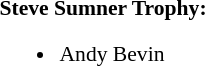<table width=100% style="font-size: 90%">
<tr>
<td><br><strong>Steve Sumner Trophy:</strong><ul><li>Andy Bevin</li></ul></td>
</tr>
</table>
